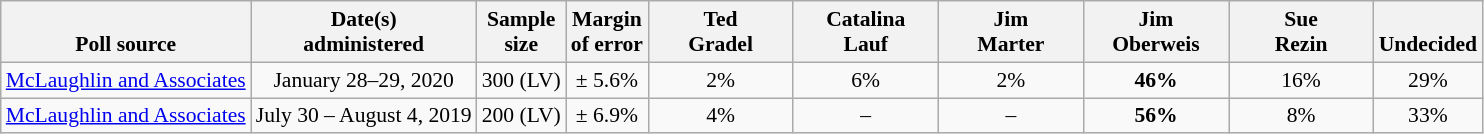<table class="wikitable" style="font-size:90%;text-align:center;">
<tr valign=bottom>
<th>Poll source</th>
<th>Date(s)<br>administered</th>
<th>Sample<br>size</th>
<th>Margin<br>of error</th>
<th style="width:90px;">Ted<br>Gradel</th>
<th style="width:90px;">Catalina<br>Lauf</th>
<th style="width:90px;">Jim<br>Marter</th>
<th style="width:90px;">Jim<br>Oberweis</th>
<th style="width:90px;">Sue<br>Rezin</th>
<th>Undecided</th>
</tr>
<tr>
<td style="text-align:left;"><a href='#'>McLaughlin and Associates</a></td>
<td>January 28–29, 2020</td>
<td>300 (LV)</td>
<td>± 5.6%</td>
<td>2%</td>
<td>6%</td>
<td>2%</td>
<td><strong>46%</strong></td>
<td>16%</td>
<td>29%</td>
</tr>
<tr>
<td style="text-align:left;"><a href='#'>McLaughlin and Associates</a></td>
<td>July 30 – August 4, 2019</td>
<td>200 (LV)</td>
<td>± 6.9%</td>
<td>4%</td>
<td>–</td>
<td>–</td>
<td><strong>56%</strong></td>
<td>8%</td>
<td>33%</td>
</tr>
</table>
